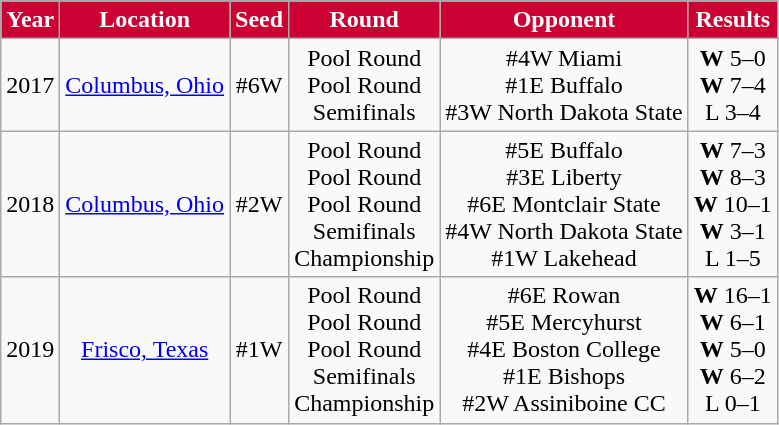<table class="wikitable">
<tr align="center"  style="background:#cc0033;color:#ffffff;">
<td><strong>Year</strong></td>
<td><strong>Location</strong></td>
<td><strong>Seed</strong></td>
<td><strong>Round</strong></td>
<td><strong>Opponent</strong></td>
<td><strong>Results</strong></td>
</tr>
<tr align="center">
<td>2017</td>
<td><a href='#'>Columbus, Ohio</a></td>
<td>#6W</td>
<td>Pool Round<br>Pool Round<br>Semifinals</td>
<td>#4W Miami<br>#1E Buffalo<br>#3W North Dakota State</td>
<td><strong>W</strong> 5–0<br><strong>W</strong> 7–4<br>L 3–4</td>
</tr>
<tr align="center">
<td>2018</td>
<td><a href='#'>Columbus, Ohio</a></td>
<td>#2W</td>
<td>Pool Round<br>Pool Round<br>Pool Round<br>Semifinals<br>Championship</td>
<td>#5E Buffalo<br>#3E Liberty<br>#6E Montclair State<br>#4W North Dakota State<br>#1W Lakehead</td>
<td><strong>W</strong> 7–3<br><strong>W</strong> 8–3<br><strong>W</strong> 10–1<br><strong>W</strong> 3–1<br>L 1–5</td>
</tr>
<tr align="center">
<td>2019</td>
<td><a href='#'>Frisco, Texas</a></td>
<td>#1W</td>
<td>Pool Round<br>Pool Round<br>Pool Round<br>Semifinals<br>Championship</td>
<td>#6E Rowan<br>#5E Mercyhurst<br>#4E Boston College<br>#1E Bishops<br>#2W Assiniboine CC</td>
<td><strong>W</strong> 16–1<br><strong>W</strong> 6–1<br><strong>W</strong> 5–0<br><strong>W</strong> 6–2<br>L 0–1</td>
</tr>
</table>
